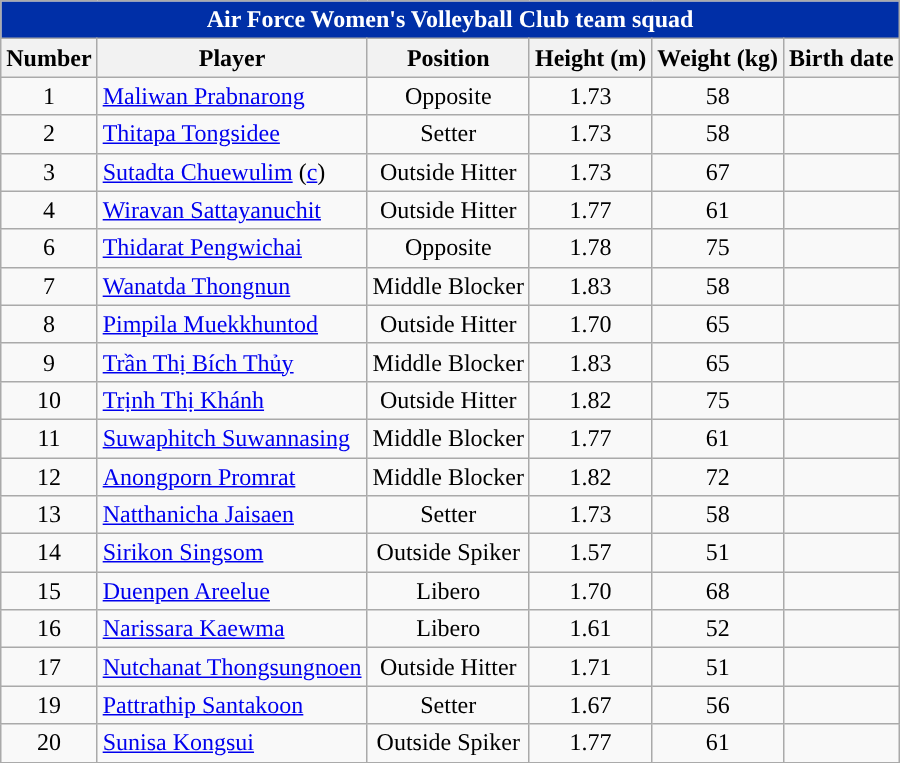<table class="wikitable sortable" style="font-size:100%; text-align:center;">
<tr>
<th colspan=6 style="background:#002FA7; color:#FFFFFF;">Air Force Women's Volleyball Club team squad</th>
</tr>
<tr>
<th>Number</th>
<th>Player</th>
<th>Position</th>
<th>Height (m)</th>
<th>Weight (kg)</th>
<th>Birth date</th>
</tr>
<tr>
<td>1</td>
<td align=left> <a href='#'>Maliwan Prabnarong</a></td>
<td>Opposite</td>
<td>1.73</td>
<td>58</td>
<td align=left></td>
</tr>
<tr>
<td>2</td>
<td align=left> <a href='#'>Thitapa Tongsidee</a></td>
<td>Setter</td>
<td>1.73</td>
<td>58</td>
<td align=left></td>
</tr>
<tr>
<td>3</td>
<td align=left> <a href='#'>Sutadta Chuewulim</a> (<a href='#'>c</a>)</td>
<td>Outside Hitter</td>
<td>1.73</td>
<td>67</td>
<td align=left></td>
</tr>
<tr>
<td>4</td>
<td align=left> <a href='#'>Wiravan Sattayanuchit</a></td>
<td>Outside Hitter</td>
<td>1.77</td>
<td>61</td>
<td align=left></td>
</tr>
<tr>
<td>6</td>
<td align=left> <a href='#'>Thidarat Pengwichai</a></td>
<td>Opposite</td>
<td>1.78</td>
<td>75</td>
<td align=left></td>
</tr>
<tr>
<td>7</td>
<td align=left> <a href='#'>Wanatda Thongnun</a></td>
<td>Middle Blocker</td>
<td>1.83</td>
<td>58</td>
<td align=left></td>
</tr>
<tr>
<td>8</td>
<td align=left> <a href='#'>Pimpila Muekkhuntod</a></td>
<td>Outside Hitter</td>
<td>1.70</td>
<td>65</td>
<td align=left></td>
</tr>
<tr>
<td>9</td>
<td align=left> <a href='#'>Trần Thị Bích Thủy</a></td>
<td>Middle Blocker</td>
<td>1.83</td>
<td>65</td>
<td align=left></td>
</tr>
<tr>
<td>10</td>
<td align=left> <a href='#'>Trịnh Thị Khánh</a></td>
<td>Outside Hitter</td>
<td>1.82</td>
<td>75</td>
<td align=left></td>
</tr>
<tr>
<td>11</td>
<td align=left> <a href='#'>Suwaphitch Suwannasing</a></td>
<td>Middle Blocker</td>
<td>1.77</td>
<td>61</td>
<td align=left></td>
</tr>
<tr>
<td>12</td>
<td align=left> <a href='#'>Anongporn Promrat</a></td>
<td>Middle Blocker</td>
<td>1.82</td>
<td>72</td>
<td align=left></td>
</tr>
<tr>
<td>13</td>
<td align=left>  <a href='#'>Natthanicha Jaisaen</a></td>
<td>Setter</td>
<td>1.73</td>
<td>58</td>
<td align=left></td>
</tr>
<tr>
<td>14</td>
<td align=left> <a href='#'>Sirikon Singsom</a></td>
<td>Outside Spiker</td>
<td>1.57</td>
<td>51</td>
<td align=left></td>
</tr>
<tr>
<td>15</td>
<td align=left> <a href='#'>Duenpen Areelue</a></td>
<td>Libero</td>
<td>1.70</td>
<td>68</td>
<td align=left></td>
</tr>
<tr>
<td>16</td>
<td align=left>  <a href='#'>Narissara Kaewma</a></td>
<td>Libero</td>
<td>1.61</td>
<td>52</td>
<td align=left></td>
</tr>
<tr>
<td>17</td>
<td align=left> <a href='#'>Nutchanat Thongsungnoen</a></td>
<td>Outside Hitter</td>
<td>1.71</td>
<td>51</td>
<td align=left></td>
</tr>
<tr>
<td>19</td>
<td align=left> <a href='#'>Pattrathip Santakoon</a></td>
<td>Setter</td>
<td>1.67</td>
<td>56</td>
<td align=left></td>
</tr>
<tr>
<td>20</td>
<td align=left> <a href='#'>Sunisa Kongsui</a></td>
<td>Outside Spiker</td>
<td>1.77</td>
<td>61</td>
<td align=left></td>
</tr>
<tr>
</tr>
</table>
